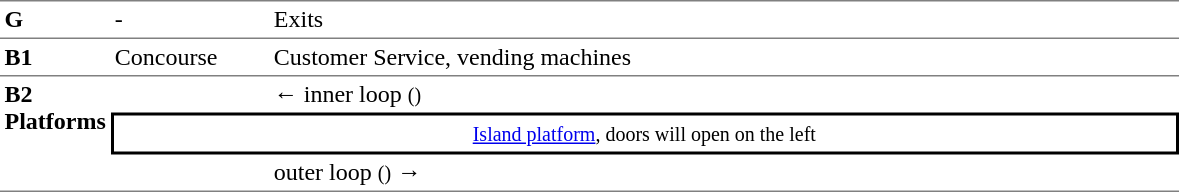<table table border=0 cellspacing=0 cellpadding=3>
<tr>
<td style="border-top:solid 1px gray;" width=50 valign=top><strong>G</strong></td>
<td style="border-top:solid 1px gray;" width=100 valign=top>-</td>
<td style="border-top:solid 1px gray;" width=600 valign=top>Exits</td>
</tr>
<tr>
<td style="border-bottom:solid 1px gray; border-top:solid 1px gray;" valign=top width=50><strong>B1</strong></td>
<td style="border-bottom:solid 1px gray; border-top:solid 1px gray;" valign=top width=100>Concourse<br></td>
<td style="border-bottom:solid 1px gray; border-top:solid 1px gray;" valign=top width=390>Customer Service, vending machines</td>
</tr>
<tr>
<td style="border-bottom:solid 1px gray;" rowspan="3" valign=top><strong>B2<br>Platforms</strong></td>
<td></td>
<td>←  inner loop <small>()</small></td>
</tr>
<tr>
<td style="border-right:solid 2px black;border-left:solid 2px black;border-top:solid 2px black;border-bottom:solid 2px black;text-align:center;" colspan=2><small><a href='#'>Island platform</a>, doors will open on the left</small></td>
</tr>
<tr>
<td style="border-bottom:solid 1px gray;"></td>
<td style="border-bottom:solid 1px gray;">  outer loop <small>()</small> →</td>
</tr>
</table>
